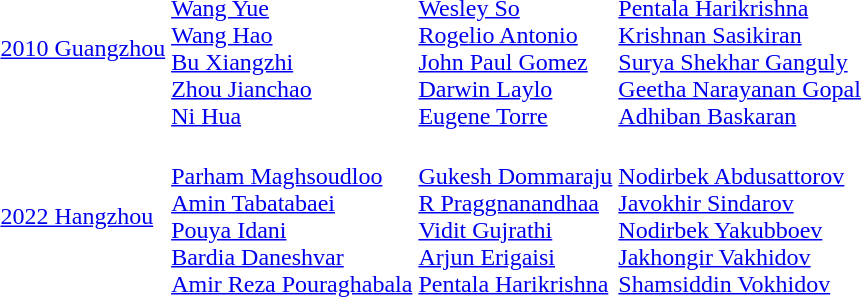<table>
<tr>
<td><a href='#'>2010 Guangzhou</a></td>
<td><br><a href='#'>Wang Yue</a><br><a href='#'>Wang Hao</a><br><a href='#'>Bu Xiangzhi</a><br><a href='#'>Zhou Jianchao</a><br><a href='#'>Ni Hua</a></td>
<td><br><a href='#'>Wesley So</a><br><a href='#'>Rogelio Antonio</a><br><a href='#'>John Paul Gomez</a><br><a href='#'>Darwin Laylo</a><br><a href='#'>Eugene Torre</a></td>
<td><br><a href='#'>Pentala Harikrishna</a><br><a href='#'>Krishnan Sasikiran</a><br><a href='#'>Surya Shekhar Ganguly</a><br><a href='#'>Geetha Narayanan Gopal</a><br><a href='#'>Adhiban Baskaran</a></td>
</tr>
<tr>
<td><a href='#'>2022 Hangzhou</a></td>
<td><br><a href='#'>Parham Maghsoudloo</a><br><a href='#'>Amin Tabatabaei</a><br><a href='#'>Pouya Idani</a><br><a href='#'>Bardia Daneshvar</a><br><a href='#'>Amir Reza Pouraghabala</a></td>
<td><br><a href='#'>Gukesh Dommaraju</a><br><a href='#'>R Praggnanandhaa</a><br><a href='#'>Vidit Gujrathi</a><br><a href='#'>Arjun Erigaisi</a><br><a href='#'>Pentala Harikrishna</a></td>
<td><br><a href='#'>Nodirbek Abdusattorov</a><br><a href='#'>Javokhir Sindarov</a><br><a href='#'>Nodirbek Yakubboev</a><br><a href='#'>Jakhongir Vakhidov</a><br><a href='#'>Shamsiddin Vokhidov</a></td>
</tr>
</table>
